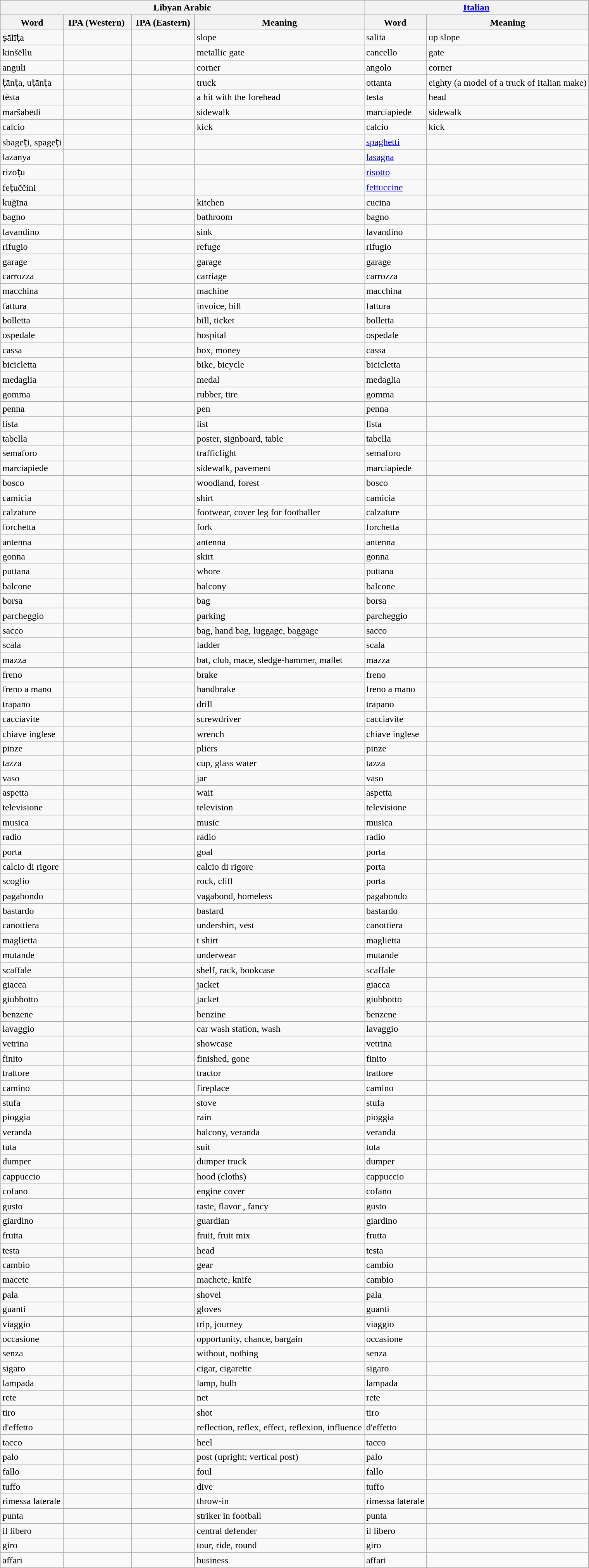<table class="wikitable sortable">
<tr>
<th colspan="4">Libyan Arabic</th>
<th colspan="2"><a href='#'>Italian</a></th>
</tr>
<tr>
<th style="text-align:center;"> Word </th>
<th style="text-align:center;" class="unsortable"> IPA (Western)  </th>
<th style="text-align:center;" class="unsortable"> IPA (Eastern) </th>
<th style="text-align:center;" class="unsortable"> Meaning </th>
<th style="text-align:center;"> Word </th>
<th style="text-align:center;" class="unsortable"> Meaning </th>
</tr>
<tr>
<td>ṣālīṭa</td>
<td></td>
<td></td>
<td>slope</td>
<td>salita</td>
<td>up slope</td>
</tr>
<tr>
<td>kinšēllu</td>
<td></td>
<td></td>
<td>metallic gate</td>
<td>cancello</td>
<td>gate</td>
</tr>
<tr>
<td>anguli</td>
<td></td>
<td></td>
<td>corner</td>
<td>angolo</td>
<td>corner</td>
</tr>
<tr>
<td>ṭānṭa, uṭānṭa</td>
<td></td>
<td></td>
<td>truck</td>
<td>ottanta</td>
<td>eighty (a model of a truck of Italian make)</td>
</tr>
<tr>
<td>tēsta</td>
<td></td>
<td></td>
<td>a hit with the forehead</td>
<td>testa</td>
<td>head</td>
</tr>
<tr>
<td>maršabēdi</td>
<td></td>
<td></td>
<td>sidewalk</td>
<td>marciapiede</td>
<td>sidewalk</td>
</tr>
<tr>
<td>calcio</td>
<td></td>
<td></td>
<td>kick</td>
<td>calcio</td>
<td>kick</td>
</tr>
<tr>
<td>sbageṭi, spageṭi</td>
<td></td>
<td></td>
<td></td>
<td><a href='#'>spaghetti</a></td>
<td></td>
</tr>
<tr>
<td>lazānya</td>
<td></td>
<td></td>
<td></td>
<td><a href='#'>lasagna</a></td>
<td></td>
</tr>
<tr>
<td>rizoṭu</td>
<td></td>
<td></td>
<td></td>
<td><a href='#'>risotto</a></td>
<td></td>
</tr>
<tr>
<td>feṭuččini</td>
<td></td>
<td></td>
<td></td>
<td><a href='#'>fettuccine</a></td>
<td></td>
</tr>
<tr>
<td>kuğīna</td>
<td></td>
<td></td>
<td>kitchen</td>
<td>cucina</td>
</tr>
<tr>
<td>bagno</td>
<td></td>
<td></td>
<td>bathroom</td>
<td>bagno</td>
<td></td>
</tr>
<tr>
<td>lavandino</td>
<td></td>
<td></td>
<td>sink</td>
<td>lavandino</td>
<td></td>
</tr>
<tr>
<td>rifugio</td>
<td></td>
<td></td>
<td>refuge</td>
<td>rifugio</td>
<td></td>
</tr>
<tr>
<td>garage</td>
<td></td>
<td></td>
<td>garage</td>
<td>garage</td>
<td></td>
</tr>
<tr>
<td>carrozza</td>
<td></td>
<td></td>
<td>carriage</td>
<td>carrozza</td>
<td></td>
</tr>
<tr>
<td>macchina</td>
<td></td>
<td></td>
<td>machine</td>
<td>macchina</td>
<td></td>
</tr>
<tr>
<td>fattura</td>
<td></td>
<td></td>
<td>invoice, bill</td>
<td>fattura</td>
<td></td>
</tr>
<tr>
<td>bolletta</td>
<td></td>
<td></td>
<td>bill, ticket</td>
<td>bolletta</td>
<td></td>
</tr>
<tr>
<td>ospedale</td>
<td></td>
<td></td>
<td>hospital</td>
<td>ospedale</td>
<td></td>
</tr>
<tr>
<td>cassa</td>
<td></td>
<td></td>
<td>box, money</td>
<td>cassa</td>
<td></td>
</tr>
<tr>
<td>bicicletta</td>
<td></td>
<td></td>
<td>bike, bicycle</td>
<td>bicicletta</td>
<td></td>
</tr>
<tr>
<td>medaglia</td>
<td></td>
<td></td>
<td>medal</td>
<td>medaglia</td>
<td></td>
</tr>
<tr>
<td>gomma</td>
<td></td>
<td></td>
<td>rubber, tire</td>
<td>gomma</td>
<td></td>
</tr>
<tr>
<td>penna</td>
<td></td>
<td></td>
<td>pen</td>
<td>penna</td>
<td></td>
</tr>
<tr>
<td>lista</td>
<td></td>
<td></td>
<td>list</td>
<td>lista</td>
<td></td>
</tr>
<tr>
<td>tabella</td>
<td></td>
<td></td>
<td>poster, signboard, table</td>
<td>tabella</td>
<td></td>
</tr>
<tr>
<td>semaforo</td>
<td></td>
<td></td>
<td>trafficlight</td>
<td>semaforo</td>
<td></td>
</tr>
<tr>
<td>marciapiede</td>
<td></td>
<td></td>
<td>sidewalk, pavement</td>
<td>marciapiede</td>
<td></td>
</tr>
<tr>
<td>bosco</td>
<td></td>
<td></td>
<td>woodland, forest</td>
<td>bosco</td>
<td></td>
</tr>
<tr>
<td>camicia</td>
<td></td>
<td></td>
<td>shirt</td>
<td>camicia</td>
<td></td>
</tr>
<tr>
<td>calzature</td>
<td></td>
<td></td>
<td>footwear, cover leg for footballer</td>
<td>calzature</td>
<td></td>
</tr>
<tr>
<td>forchetta</td>
<td></td>
<td></td>
<td>fork</td>
<td>forchetta</td>
<td></td>
</tr>
<tr>
<td>antenna</td>
<td></td>
<td></td>
<td>antenna</td>
<td>antenna</td>
<td></td>
</tr>
<tr>
<td>gonna</td>
<td></td>
<td></td>
<td>skirt</td>
<td>gonna</td>
<td></td>
</tr>
<tr>
<td>puttana</td>
<td></td>
<td></td>
<td>whore</td>
<td>puttana</td>
<td></td>
</tr>
<tr>
<td>balcone</td>
<td></td>
<td></td>
<td>balcony</td>
<td>balcone</td>
<td></td>
</tr>
<tr>
<td>borsa</td>
<td></td>
<td></td>
<td>bag</td>
<td>borsa</td>
<td></td>
</tr>
<tr>
<td>parcheggio</td>
<td></td>
<td></td>
<td>parking</td>
<td>parcheggio</td>
<td></td>
</tr>
<tr>
<td>sacco</td>
<td></td>
<td></td>
<td>bag, hand bag, luggage, baggage</td>
<td>sacco</td>
<td></td>
</tr>
<tr>
<td>scala</td>
<td></td>
<td></td>
<td>ladder</td>
<td>scala</td>
<td></td>
</tr>
<tr>
<td>mazza</td>
<td></td>
<td></td>
<td>bat, club, mace, sledge-hammer, mallet</td>
<td>mazza</td>
<td></td>
</tr>
<tr>
<td>freno</td>
<td></td>
<td></td>
<td>brake</td>
<td>freno</td>
<td></td>
</tr>
<tr>
<td>freno a mano</td>
<td></td>
<td></td>
<td>handbrake</td>
<td>freno a mano</td>
<td></td>
</tr>
<tr>
<td>trapano</td>
<td></td>
<td></td>
<td>drill</td>
<td>trapano</td>
<td></td>
</tr>
<tr>
<td>cacciavite</td>
<td></td>
<td></td>
<td>screwdriver</td>
<td>cacciavite</td>
<td></td>
</tr>
<tr>
<td>chiave inglese</td>
<td></td>
<td></td>
<td>wrench</td>
<td>chiave inglese</td>
<td></td>
</tr>
<tr>
<td>pinze</td>
<td></td>
<td></td>
<td>pliers</td>
<td>pinze</td>
<td></td>
</tr>
<tr>
<td>tazza</td>
<td></td>
<td></td>
<td>cup, glass water</td>
<td>tazza</td>
<td></td>
</tr>
<tr>
<td>vaso</td>
<td></td>
<td></td>
<td>jar</td>
<td>vaso</td>
<td></td>
</tr>
<tr>
<td>aspetta</td>
<td></td>
<td></td>
<td>wait</td>
<td>aspetta</td>
<td></td>
</tr>
<tr>
<td>televisione</td>
<td></td>
<td></td>
<td>television</td>
<td>televisione</td>
<td></td>
</tr>
<tr>
<td>musica</td>
<td></td>
<td></td>
<td>music</td>
<td>musica</td>
<td></td>
</tr>
<tr>
<td>radio</td>
<td></td>
<td></td>
<td>radio</td>
<td>radio</td>
<td></td>
</tr>
<tr>
<td>porta</td>
<td></td>
<td></td>
<td>goal</td>
<td>porta</td>
<td></td>
</tr>
<tr>
<td>calcio di rigore</td>
<td></td>
<td></td>
<td>calcio di rigore</td>
<td>porta</td>
<td></td>
</tr>
<tr>
<td>scoglio</td>
<td></td>
<td></td>
<td>rock, cliff</td>
<td>porta</td>
<td></td>
</tr>
<tr>
<td>pagabondo</td>
<td></td>
<td></td>
<td>vagabond, homeless</td>
<td>pagabondo</td>
<td></td>
</tr>
<tr>
<td>bastardo</td>
<td></td>
<td></td>
<td>bastard</td>
<td>bastardo</td>
<td></td>
</tr>
<tr>
<td>canottiera</td>
<td></td>
<td></td>
<td>undershirt, vest</td>
<td>canottiera</td>
<td></td>
</tr>
<tr>
<td>maglietta</td>
<td></td>
<td></td>
<td>t shirt</td>
<td>maglietta</td>
<td></td>
</tr>
<tr>
<td>mutande</td>
<td></td>
<td></td>
<td>underwear</td>
<td>mutande</td>
<td></td>
</tr>
<tr>
<td>scaffale</td>
<td></td>
<td></td>
<td>shelf, rack, bookcase</td>
<td>scaffale</td>
<td></td>
</tr>
<tr>
<td>giacca</td>
<td></td>
<td></td>
<td>jacket</td>
<td>giacca</td>
<td></td>
</tr>
<tr>
<td>giubbotto</td>
<td></td>
<td></td>
<td>jacket</td>
<td>giubbotto</td>
<td></td>
</tr>
<tr>
<td>benzene</td>
<td></td>
<td></td>
<td>benzine</td>
<td>benzene</td>
<td></td>
</tr>
<tr>
<td>lavaggio</td>
<td></td>
<td></td>
<td>car wash station, wash</td>
<td>lavaggio</td>
<td></td>
</tr>
<tr>
<td>vetrina</td>
<td></td>
<td></td>
<td>showcase</td>
<td>vetrina</td>
<td></td>
</tr>
<tr>
<td>finito</td>
<td></td>
<td></td>
<td>finished, gone</td>
<td>finito</td>
<td></td>
</tr>
<tr>
<td>trattore</td>
<td></td>
<td></td>
<td>tractor</td>
<td>trattore</td>
<td></td>
</tr>
<tr>
<td>camino</td>
<td></td>
<td></td>
<td>fireplace</td>
<td>camino</td>
<td></td>
</tr>
<tr>
<td>stufa</td>
<td></td>
<td></td>
<td>stove</td>
<td>stufa</td>
<td></td>
</tr>
<tr>
<td>pioggia</td>
<td></td>
<td></td>
<td>rain</td>
<td>pioggia</td>
<td></td>
</tr>
<tr>
<td>veranda</td>
<td></td>
<td></td>
<td>balcony, veranda</td>
<td>veranda</td>
<td></td>
</tr>
<tr>
<td>tuta</td>
<td></td>
<td></td>
<td>suit</td>
<td>tuta</td>
<td></td>
</tr>
<tr>
<td>dumper</td>
<td></td>
<td></td>
<td>dumper truck</td>
<td>dumper</td>
<td></td>
</tr>
<tr>
<td>cappuccio</td>
<td></td>
<td></td>
<td>hood (cloths)</td>
<td>cappuccio</td>
<td></td>
</tr>
<tr>
<td>cofano</td>
<td></td>
<td></td>
<td>engine cover</td>
<td>cofano</td>
<td></td>
</tr>
<tr>
<td>gusto</td>
<td></td>
<td></td>
<td>taste, flavor , fancy</td>
<td>gusto</td>
<td></td>
</tr>
<tr>
<td>giardino</td>
<td></td>
<td></td>
<td>guardian</td>
<td>giardino</td>
<td></td>
</tr>
<tr>
<td>frutta</td>
<td></td>
<td></td>
<td>fruit, fruit mix</td>
<td>frutta</td>
<td></td>
</tr>
<tr>
<td>testa</td>
<td></td>
<td></td>
<td>head</td>
<td>testa</td>
<td></td>
</tr>
<tr>
<td>cambio</td>
<td></td>
<td></td>
<td>gear</td>
<td>cambio</td>
<td></td>
</tr>
<tr>
<td>macete</td>
<td></td>
<td></td>
<td>machete, knife</td>
<td>cambio</td>
<td></td>
</tr>
<tr>
<td>pala</td>
<td></td>
<td></td>
<td>shovel</td>
<td>pala</td>
<td></td>
</tr>
<tr>
<td>guanti</td>
<td></td>
<td></td>
<td>gloves</td>
<td>guanti</td>
<td></td>
</tr>
<tr>
<td>viaggio</td>
<td></td>
<td></td>
<td>trip, journey</td>
<td>viaggio</td>
<td></td>
</tr>
<tr>
<td>occasione</td>
<td></td>
<td></td>
<td>opportunity, chance, bargain</td>
<td>occasione</td>
<td></td>
</tr>
<tr>
<td>senza</td>
<td></td>
<td></td>
<td>without, nothing</td>
<td>senza</td>
<td></td>
</tr>
<tr>
<td>sigaro</td>
<td></td>
<td></td>
<td>cigar, cigarette</td>
<td>sigaro</td>
<td></td>
</tr>
<tr>
<td>lampada</td>
<td></td>
<td></td>
<td>lamp, bulb</td>
<td>lampada</td>
<td></td>
</tr>
<tr>
<td>rete</td>
<td></td>
<td></td>
<td>net</td>
<td>rete</td>
<td></td>
</tr>
<tr>
<td>tiro</td>
<td></td>
<td></td>
<td>shot</td>
<td>tiro</td>
<td></td>
</tr>
<tr>
<td>d'effetto</td>
<td></td>
<td></td>
<td>reflection, reflex, effect, reflexion, influence</td>
<td>d'effetto</td>
<td></td>
</tr>
<tr>
<td>tacco</td>
<td></td>
<td></td>
<td>heel</td>
<td>tacco</td>
<td></td>
</tr>
<tr>
<td>palo</td>
<td></td>
<td></td>
<td>post (upright; vertical post)</td>
<td>palo</td>
<td></td>
</tr>
<tr>
<td>fallo</td>
<td></td>
<td></td>
<td>foul</td>
<td>fallo</td>
<td></td>
</tr>
<tr>
<td>tuffo</td>
<td></td>
<td></td>
<td>dive</td>
<td>tuffo</td>
<td></td>
</tr>
<tr>
<td>rimessa laterale</td>
<td></td>
<td></td>
<td>throw-in</td>
<td>rimessa laterale</td>
<td></td>
</tr>
<tr>
<td>punta</td>
<td></td>
<td></td>
<td>striker in football</td>
<td>punta</td>
<td></td>
</tr>
<tr>
<td>il libero</td>
<td></td>
<td></td>
<td>central defender</td>
<td>il libero</td>
<td></td>
</tr>
<tr>
<td>giro</td>
<td></td>
<td></td>
<td>tour, ride, round</td>
<td>giro</td>
<td></td>
</tr>
<tr>
<td>affari</td>
<td></td>
<td></td>
<td>business</td>
<td>affari</td>
<td></td>
</tr>
</table>
